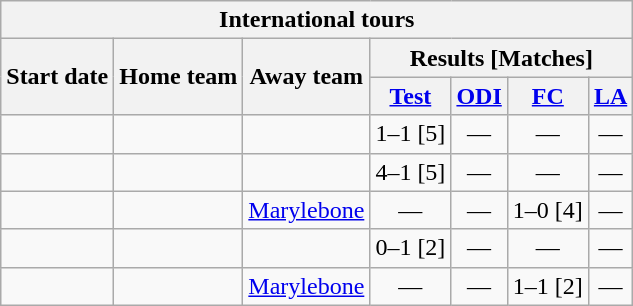<table class="wikitable">
<tr>
<th colspan="7">International tours</th>
</tr>
<tr>
<th rowspan="2">Start date</th>
<th rowspan="2">Home team</th>
<th rowspan="2">Away team</th>
<th colspan="4">Results [Matches]</th>
</tr>
<tr>
<th><a href='#'>Test</a></th>
<th><a href='#'>ODI</a></th>
<th><a href='#'>FC</a></th>
<th><a href='#'>LA</a></th>
</tr>
<tr>
<td><a href='#'></a></td>
<td></td>
<td></td>
<td>1–1 [5]</td>
<td ; style="text-align:center">—</td>
<td ; style="text-align:center">—</td>
<td ; style="text-align:center">—</td>
</tr>
<tr>
<td><a href='#'></a></td>
<td></td>
<td></td>
<td>4–1 [5]</td>
<td ; style="text-align:center">—</td>
<td ; style="text-align:center">—</td>
<td ; style="text-align:center">—</td>
</tr>
<tr>
<td><a href='#'></a></td>
<td></td>
<td><a href='#'>Marylebone</a></td>
<td ; style="text-align:center">—</td>
<td ; style="text-align:center">—</td>
<td>1–0 [4]</td>
<td ; style="text-align:center">—</td>
</tr>
<tr>
<td><a href='#'></a></td>
<td></td>
<td></td>
<td>0–1 [2]</td>
<td ; style="text-align:center">—</td>
<td ; style="text-align:center">—</td>
<td ; style="text-align:center">—</td>
</tr>
<tr>
<td><a href='#'></a></td>
<td></td>
<td><a href='#'>Marylebone</a></td>
<td ; style="text-align:center">—</td>
<td ; style="text-align:center">—</td>
<td>1–1 [2]</td>
<td ; style="text-align:center">—</td>
</tr>
</table>
